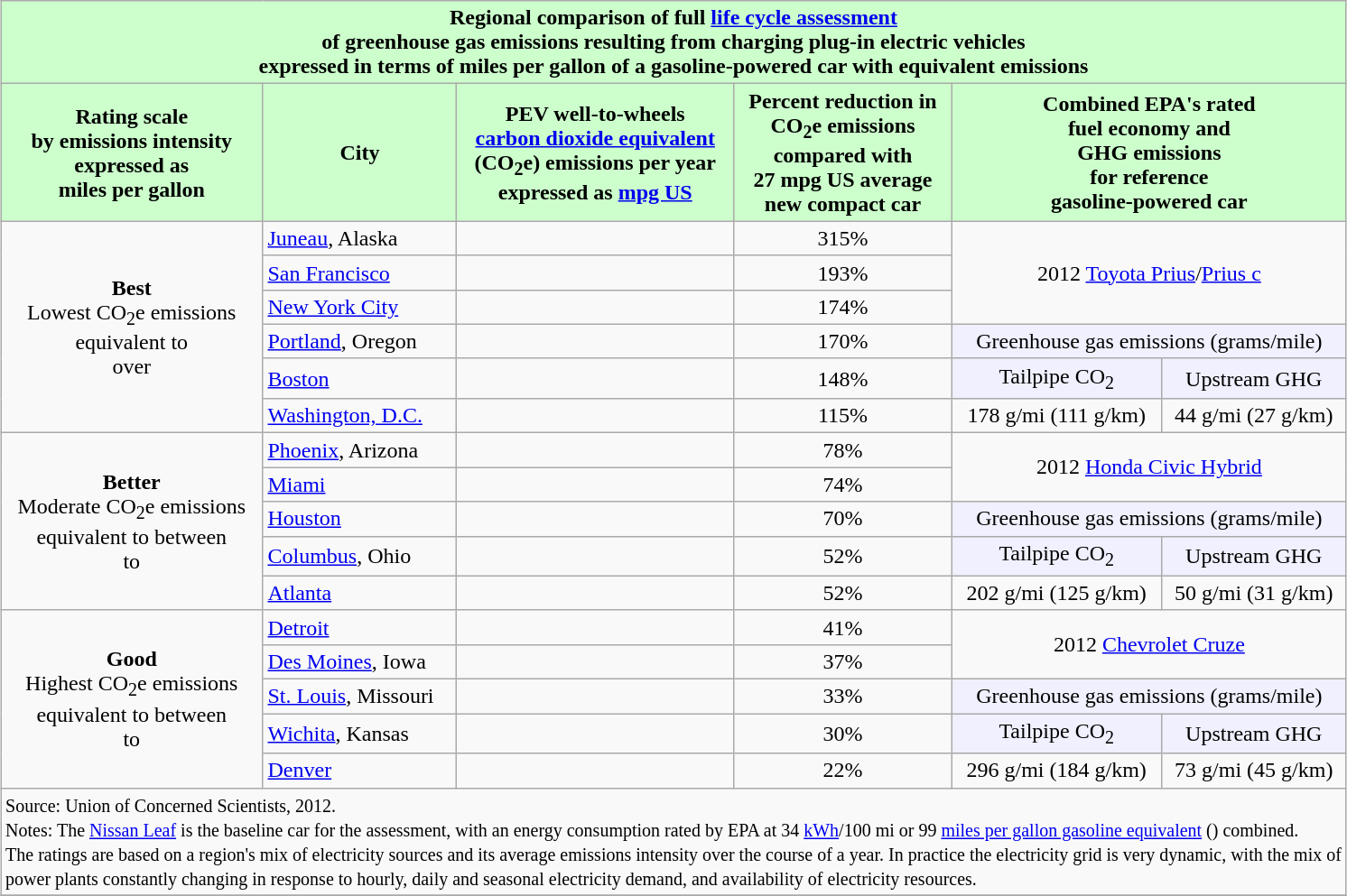<table class="wikitable" style="margin: 1em auto 1em auto">
<tr>
<th colspan="6"  style="text-align:center; background:#cfc;">Regional comparison of full <a href='#'>life cycle assessment</a><br>of greenhouse gas emissions resulting from charging plug-in electric vehicles<br> expressed in terms of miles per gallon of a gasoline-powered car with equivalent emissions</th>
</tr>
<tr>
<th style="background:#cfc;">Rating scale<br>by emissions intensity<br> expressed as<br> miles per gallon</th>
<th style="background:#cfc;">City</th>
<th style="background:#cfc;">PEV well-to-wheels<br> <a href='#'>carbon dioxide equivalent</a><br>(CO<sub>2</sub>e) emissions per year<br>expressed as <a href='#'>mpg US</a></th>
<th style="background:#cfc;">Percent reduction in<br> CO<sub>2</sub>e emissions<br>compared with<br>27 mpg US average<br> new compact car</th>
<th colspan="2" style="background:#cfc;">Combined EPA's rated<br>fuel economy and<br>GHG emissions<br>for reference<br>gasoline-powered car</th>
</tr>
<tr align=center>
<td rowspan="6"><strong>Best</strong><br> Lowest CO<sub>2</sub>e emissions<br>equivalent to<br>over</td>
<td align=left><a href='#'>Juneau</a>, Alaska</td>
<td></td>
<td>315%</td>
<td rowspan="3" colspan="2">2012 <a href='#'>Toyota Prius</a>/<a href='#'>Prius c</a><br> </td>
</tr>
<tr align=center>
<td align=left><a href='#'>San Francisco</a></td>
<td></td>
<td>193%</td>
</tr>
<tr align=center>
<td align=left><a href='#'>New York City</a></td>
<td></td>
<td>174%</td>
</tr>
<tr align=center>
<td align=left><a href='#'>Portland</a>, Oregon</td>
<td></td>
<td>170%</td>
<td colspan="2"  style="background:#f0f0ff;">Greenhouse gas emissions (grams/mile)</td>
</tr>
<tr align=center>
<td align=left><a href='#'>Boston</a></td>
<td></td>
<td>148%</td>
<td style="background:#f0f0ff;">Tailpipe CO<sub>2</sub></td>
<td style="background:#f0f0ff;">Upstream GHG</td>
</tr>
<tr align=center>
<td align=left><a href='#'>Washington, D.C.</a></td>
<td></td>
<td>115%</td>
<td>178 g/mi (111 g/km)</td>
<td>44 g/mi (27 g/km)</td>
</tr>
<tr align=center>
<td rowspan="5"><strong>Better</strong><br> Moderate CO<sub>2</sub>e emissions <br>equivalent to between<br> to<br></td>
<td align=left><a href='#'>Phoenix</a>, Arizona</td>
<td></td>
<td>78%</td>
<td rowspan="2" colspan="2">2012  <a href='#'>Honda Civic Hybrid</a> <br> </td>
</tr>
<tr align=center>
<td align=left><a href='#'>Miami</a></td>
<td></td>
<td>74%</td>
</tr>
<tr align=center>
<td align=left><a href='#'>Houston</a></td>
<td></td>
<td>70%</td>
<td colspan="2"  style="background:#f0f0ff;">Greenhouse gas emissions (grams/mile)</td>
</tr>
<tr align=center>
<td align=left><a href='#'>Columbus</a>, Ohio</td>
<td></td>
<td>52%</td>
<td style="background:#f0f0ff;">Tailpipe CO<sub>2</sub></td>
<td style="background:#f0f0ff;">Upstream GHG</td>
</tr>
<tr align=center>
<td align=left><a href='#'>Atlanta</a></td>
<td></td>
<td>52%</td>
<td>202 g/mi (125 g/km)</td>
<td>50 g/mi (31 g/km)</td>
</tr>
<tr align=center>
<td rowspan="5"><strong>Good</strong><br> Highest CO<sub>2</sub>e emissions<br> equivalent to between<br> to<br></td>
<td align=left><a href='#'>Detroit</a></td>
<td></td>
<td>41%</td>
<td rowspan="2" colspan="2">2012 <a href='#'>Chevrolet Cruze</a> <br> </td>
</tr>
<tr align=center>
<td align=left><a href='#'>Des Moines</a>, Iowa</td>
<td></td>
<td>37%</td>
</tr>
<tr align=center>
<td align=left><a href='#'>St. Louis</a>, Missouri</td>
<td></td>
<td>33%</td>
<td colspan="2"  style="background:#f0f0ff;">Greenhouse gas emissions (grams/mile)</td>
</tr>
<tr align=center>
<td align=left><a href='#'>Wichita</a>, Kansas</td>
<td></td>
<td>30%</td>
<td style="background:#f0f0ff;">Tailpipe CO<sub>2</sub></td>
<td style="background:#f0f0ff;">Upstream GHG</td>
</tr>
<tr align=center>
<td align=left><a href='#'>Denver</a></td>
<td></td>
<td>22%</td>
<td>296 g/mi (184 g/km)</td>
<td>73 g/mi (45 g/km)</td>
</tr>
<tr>
<td colspan="6"><small>Source: Union of Concerned Scientists, 2012.<br>Notes: The <a href='#'>Nissan Leaf</a> is the baseline car for the assessment, with an energy consumption rated by EPA at 34 <a href='#'>kWh</a>/100 mi or 99 <a href='#'>miles per gallon gasoline equivalent</a> () combined. <br>The ratings are based on a region's mix of electricity sources and its average emissions intensity over the course of a year. In practice the electricity grid is very dynamic, with the mix of<br> power plants constantly changing in response to hourly, daily and seasonal electricity demand, and availability of electricity resources.</small></td>
</tr>
<tr>
</tr>
</table>
